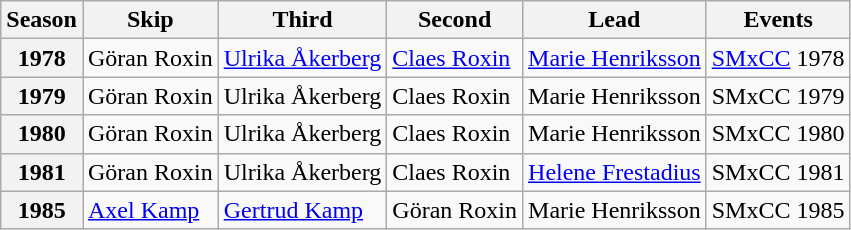<table class="wikitable">
<tr>
<th scope="col">Season</th>
<th scope="col">Skip</th>
<th scope="col">Third</th>
<th scope="col">Second</th>
<th scope="col">Lead</th>
<th scope="col">Events</th>
</tr>
<tr>
<th scope="row">1978</th>
<td>Göran Roxin</td>
<td><a href='#'>Ulrika Åkerberg</a></td>
<td><a href='#'>Claes Roxin</a></td>
<td><a href='#'>Marie Henriksson</a></td>
<td><a href='#'>SMxCC</a> 1978 </td>
</tr>
<tr>
<th scope="row">1979</th>
<td>Göran Roxin</td>
<td>Ulrika Åkerberg</td>
<td>Claes Roxin</td>
<td>Marie Henriksson</td>
<td>SMxCC 1979 </td>
</tr>
<tr>
<th scope="row">1980</th>
<td>Göran Roxin</td>
<td>Ulrika Åkerberg</td>
<td>Claes Roxin</td>
<td>Marie Henriksson</td>
<td>SMxCC 1980 </td>
</tr>
<tr>
<th scope="row">1981</th>
<td>Göran Roxin</td>
<td>Ulrika Åkerberg</td>
<td>Claes Roxin</td>
<td><a href='#'>Helene Frestadius</a></td>
<td>SMxCC 1981 </td>
</tr>
<tr>
<th scope="row">1985</th>
<td><a href='#'>Axel Kamp</a></td>
<td><a href='#'>Gertrud Kamp</a></td>
<td>Göran Roxin</td>
<td>Marie Henriksson</td>
<td>SMxCC 1985 </td>
</tr>
</table>
